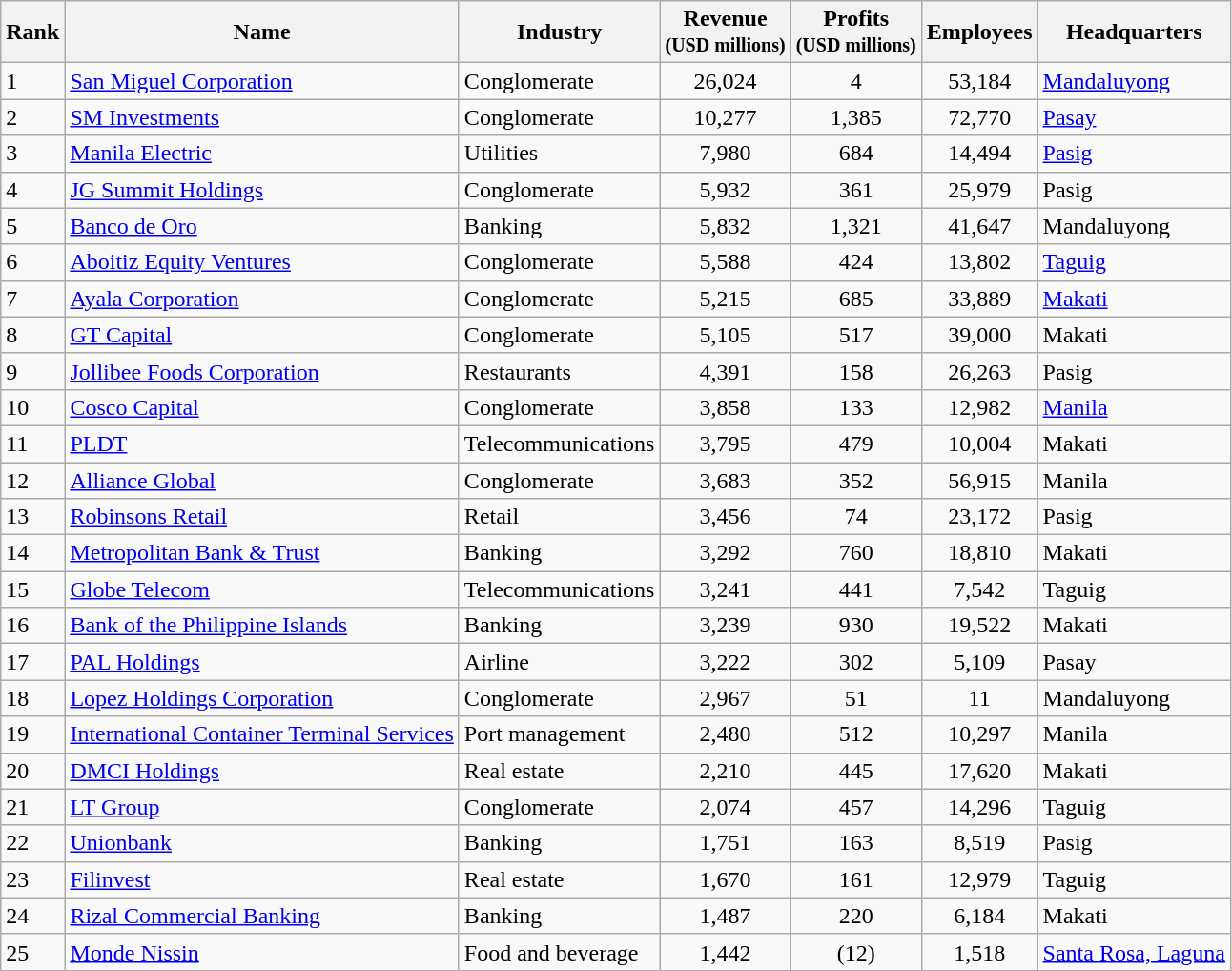<table class="wikitable sortable">
<tr>
<th>Rank</th>
<th>Name</th>
<th>Industry</th>
<th>Revenue<br><small>(USD millions)</small></th>
<th>Profits<br><small>(USD millions)</small></th>
<th>Employees</th>
<th>Headquarters</th>
</tr>
<tr>
<td>1</td>
<td><a href='#'>San Miguel Corporation</a></td>
<td>Conglomerate</td>
<td style="text-align:center;">26,024</td>
<td style="text-align:center;">4</td>
<td style="text-align:center;">53,184</td>
<td><a href='#'>Mandaluyong</a></td>
</tr>
<tr>
<td>2</td>
<td><a href='#'>SM Investments</a></td>
<td>Conglomerate</td>
<td style="text-align:center;">10,277</td>
<td style="text-align:center;">1,385</td>
<td style="text-align:center;">72,770</td>
<td><a href='#'>Pasay</a></td>
</tr>
<tr>
<td>3</td>
<td><a href='#'>Manila Electric</a></td>
<td>Utilities</td>
<td style="text-align:center;">7,980</td>
<td style="text-align:center;">684</td>
<td style="text-align:center;">14,494</td>
<td><a href='#'>Pasig</a></td>
</tr>
<tr>
<td>4</td>
<td><a href='#'>JG Summit Holdings</a></td>
<td>Conglomerate</td>
<td style="text-align:center;">5,932</td>
<td style="text-align:center;">361</td>
<td style="text-align:center;">25,979</td>
<td>Pasig</td>
</tr>
<tr>
<td>5</td>
<td><a href='#'>Banco de Oro</a></td>
<td>Banking</td>
<td style="text-align:center;">5,832</td>
<td style="text-align:center;">1,321</td>
<td style="text-align:center;">41,647</td>
<td>Mandaluyong</td>
</tr>
<tr>
<td>6</td>
<td><a href='#'>Aboitiz Equity Ventures</a></td>
<td>Conglomerate</td>
<td style="text-align:center;">5,588</td>
<td style="text-align:center;">424</td>
<td style="text-align:center;">13,802</td>
<td><a href='#'>Taguig</a></td>
</tr>
<tr>
<td>7</td>
<td><a href='#'>Ayala Corporation</a></td>
<td>Conglomerate</td>
<td style="text-align:center;">5,215</td>
<td style="text-align:center;">685</td>
<td style="text-align:center;">33,889</td>
<td><a href='#'>Makati</a></td>
</tr>
<tr>
<td>8</td>
<td><a href='#'>GT Capital</a></td>
<td>Conglomerate</td>
<td style="text-align:center;">5,105</td>
<td style="text-align:center;">517</td>
<td style="text-align:center;">39,000</td>
<td>Makati</td>
</tr>
<tr>
<td>9</td>
<td><a href='#'>Jollibee Foods Corporation</a></td>
<td>Restaurants</td>
<td style="text-align:center;">4,391</td>
<td style="text-align:center;">158</td>
<td style="text-align:center;">26,263</td>
<td>Pasig</td>
</tr>
<tr>
<td>10</td>
<td><a href='#'>Cosco Capital</a></td>
<td>Conglomerate</td>
<td style="text-align:center;">3,858</td>
<td style="text-align:center;">133</td>
<td style="text-align:center;">12,982</td>
<td><a href='#'>Manila</a></td>
</tr>
<tr>
<td>11</td>
<td><a href='#'>PLDT</a></td>
<td>Telecommunications</td>
<td style="text-align:center;">3,795</td>
<td style="text-align:center;">479</td>
<td style="text-align:center;">10,004</td>
<td>Makati</td>
</tr>
<tr>
<td>12</td>
<td><a href='#'>Alliance Global</a></td>
<td>Conglomerate</td>
<td style="text-align:center;">3,683</td>
<td style="text-align:center;">352</td>
<td style="text-align:center;">56,915</td>
<td>Manila</td>
</tr>
<tr>
<td>13</td>
<td><a href='#'>Robinsons Retail</a></td>
<td>Retail</td>
<td style="text-align:center;">3,456</td>
<td style="text-align:center;">74</td>
<td style="text-align:center;">23,172</td>
<td>Pasig</td>
</tr>
<tr>
<td>14</td>
<td><a href='#'>Metropolitan Bank & Trust</a></td>
<td>Banking</td>
<td style="text-align:center;">3,292</td>
<td style="text-align:center;">760</td>
<td style="text-align:center;">18,810</td>
<td>Makati</td>
</tr>
<tr>
<td>15</td>
<td><a href='#'>Globe Telecom</a></td>
<td>Telecommunications</td>
<td style="text-align:center;">3,241</td>
<td style="text-align:center;">441</td>
<td style="text-align:center;">7,542</td>
<td>Taguig</td>
</tr>
<tr>
<td>16</td>
<td><a href='#'>Bank of the Philippine Islands</a></td>
<td>Banking</td>
<td style="text-align:center;">3,239</td>
<td style="text-align:center;">930</td>
<td style="text-align:center;">19,522</td>
<td>Makati</td>
</tr>
<tr>
<td>17</td>
<td><a href='#'>PAL Holdings</a></td>
<td>Airline</td>
<td style="text-align:center;">3,222</td>
<td style="text-align:center;">302</td>
<td style="text-align:center;">5,109</td>
<td>Pasay</td>
</tr>
<tr>
<td>18</td>
<td><a href='#'>Lopez Holdings Corporation</a></td>
<td>Conglomerate</td>
<td style="text-align:center;">2,967</td>
<td style="text-align:center;">51</td>
<td style="text-align:center;">11</td>
<td>Mandaluyong</td>
</tr>
<tr>
<td>19</td>
<td><a href='#'>International Container Terminal Services</a></td>
<td>Port management</td>
<td style="text-align:center;">2,480</td>
<td style="text-align:center;">512</td>
<td style="text-align:center;">10,297</td>
<td>Manila</td>
</tr>
<tr>
<td>20</td>
<td><a href='#'>DMCI Holdings</a></td>
<td>Real estate</td>
<td style="text-align:center;">2,210</td>
<td style="text-align:center;">445</td>
<td style="text-align:center;">17,620</td>
<td>Makati</td>
</tr>
<tr>
<td>21</td>
<td><a href='#'>LT Group</a></td>
<td>Conglomerate</td>
<td style="text-align:center;">2,074</td>
<td style="text-align:center;">457</td>
<td style="text-align:center;">14,296</td>
<td>Taguig</td>
</tr>
<tr>
<td>22</td>
<td><a href='#'>Unionbank</a></td>
<td>Banking</td>
<td style="text-align:center;">1,751</td>
<td style="text-align:center;">163</td>
<td style="text-align:center;">8,519</td>
<td>Pasig</td>
</tr>
<tr>
<td>23</td>
<td><a href='#'>Filinvest</a></td>
<td>Real estate</td>
<td style="text-align:center;">1,670</td>
<td style="text-align:center;">161</td>
<td style="text-align:center;">12,979</td>
<td>Taguig</td>
</tr>
<tr>
<td>24</td>
<td><a href='#'>Rizal Commercial Banking</a></td>
<td>Banking</td>
<td style="text-align:center;">1,487</td>
<td style="text-align:center;">220</td>
<td style="text-align:center;">6,184</td>
<td>Makati</td>
</tr>
<tr>
<td>25</td>
<td><a href='#'>Monde Nissin</a></td>
<td>Food and beverage</td>
<td style="text-align:center;">1,442</td>
<td style="text-align:center;">(12)</td>
<td style="text-align:center;">1,518</td>
<td><a href='#'>Santa Rosa, Laguna</a></td>
</tr>
</table>
